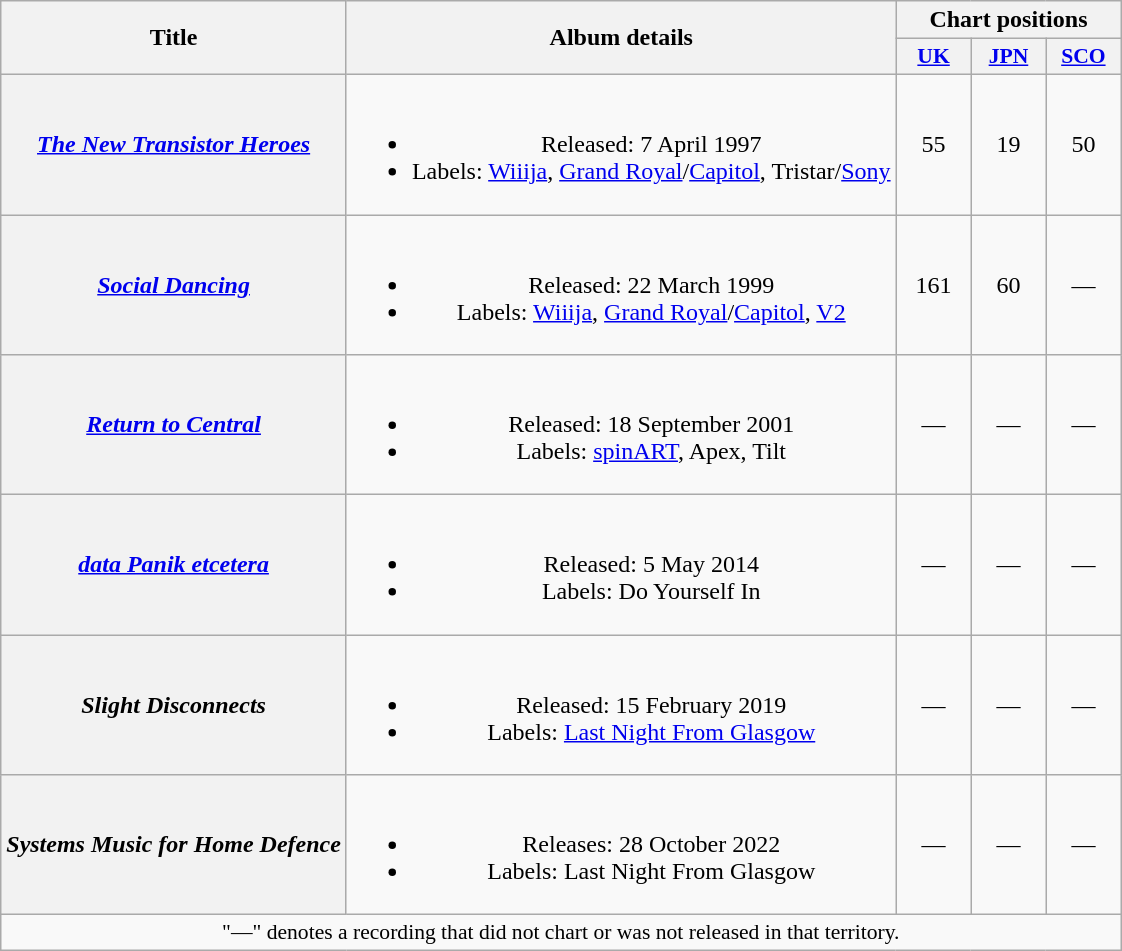<table class="wikitable plainrowheaders" style="text-align:center;">
<tr>
<th scope="col" rowspan="2">Title</th>
<th scope="col" rowspan="2">Album details</th>
<th scope="col" colspan="3">Chart positions</th>
</tr>
<tr>
<th scope="col" style="width:3em; font-size:90%;"><a href='#'>UK</a><br></th>
<th scope="col" style="width:3em; font-size:90%;"><a href='#'>JPN</a><br></th>
<th scope="col" style="width:3em; font-size:90%;"><a href='#'>SCO</a></th>
</tr>
<tr>
<th scope="row"><em><a href='#'>The New Transistor Heroes</a></em></th>
<td><br><ul><li>Released: 7 April 1997</li><li>Labels: <a href='#'>Wiiija</a>, <a href='#'>Grand Royal</a>/<a href='#'>Capitol</a>, Tristar/<a href='#'>Sony</a></li></ul></td>
<td>55</td>
<td>19</td>
<td>50<br></td>
</tr>
<tr>
<th scope="row"><em><a href='#'>Social Dancing</a></em></th>
<td><br><ul><li>Released: 22 March 1999</li><li>Labels: <a href='#'>Wiiija</a>, <a href='#'>Grand Royal</a>/<a href='#'>Capitol</a>, <a href='#'>V2</a></li></ul></td>
<td>161</td>
<td>60</td>
<td>—</td>
</tr>
<tr>
<th scope="row"><em><a href='#'>Return to Central</a></em></th>
<td><br><ul><li>Released: 18 September 2001</li><li>Labels: <a href='#'>spinART</a>, Apex, Tilt</li></ul></td>
<td>—</td>
<td>—</td>
<td>—</td>
</tr>
<tr>
<th scope="row"><em><a href='#'>data Panik etcetera</a></em></th>
<td><br><ul><li>Released: 5 May 2014</li><li>Labels: Do Yourself In</li></ul></td>
<td>—</td>
<td>—</td>
<td>—</td>
</tr>
<tr>
<th scope="row"><em>Slight Disconnects</em></th>
<td><br><ul><li>Released: 15 February 2019</li><li>Labels: <a href='#'>Last Night From Glasgow</a></li></ul></td>
<td>—</td>
<td>—</td>
<td>—</td>
</tr>
<tr>
<th scope="row"><em>Systems Music for Home Defence</em></th>
<td><br><ul><li>Releases: 28 October 2022</li><li>Labels: Last Night From Glasgow</li></ul></td>
<td>—</td>
<td>—</td>
<td>—</td>
</tr>
<tr>
<td colspan="5" style="font-size:90%">"—" denotes a recording that did not chart or was not released in that territory.</td>
</tr>
</table>
